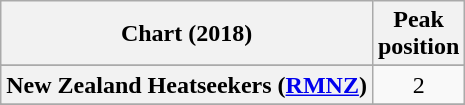<table class="wikitable sortable plainrowheaders" style="text-align:center">
<tr>
<th scope="col">Chart (2018)</th>
<th scope="col">Peak<br> position</th>
</tr>
<tr>
</tr>
<tr>
</tr>
<tr>
</tr>
<tr>
</tr>
<tr>
<th scope="row">New Zealand Heatseekers (<a href='#'>RMNZ</a>)</th>
<td>2</td>
</tr>
<tr>
</tr>
<tr>
</tr>
<tr>
</tr>
</table>
